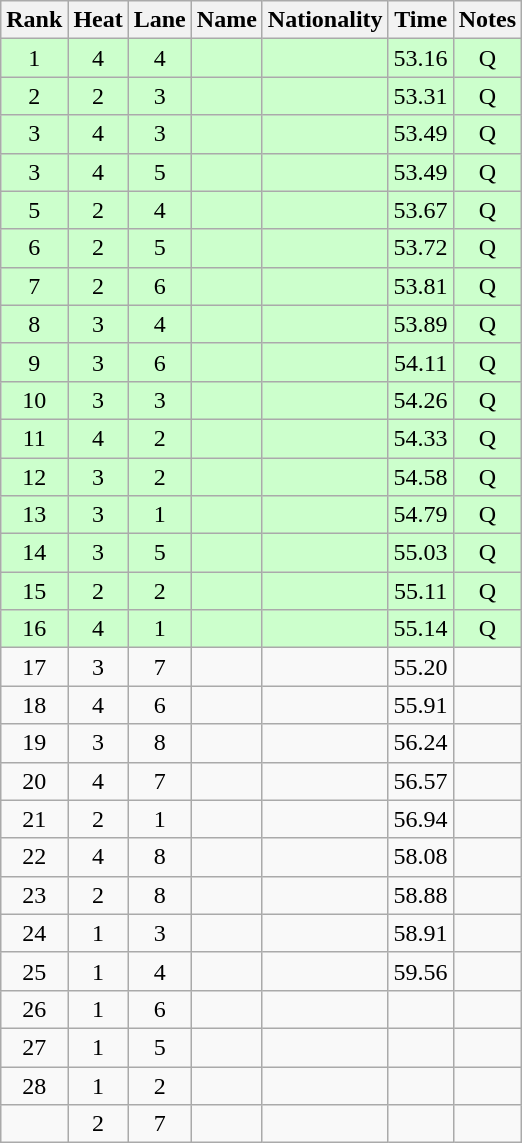<table class="wikitable sortable" style="text-align:center">
<tr>
<th>Rank</th>
<th>Heat</th>
<th>Lane</th>
<th>Name</th>
<th>Nationality</th>
<th>Time</th>
<th>Notes</th>
</tr>
<tr bgcolor="ccffcc">
<td>1</td>
<td>4</td>
<td>4</td>
<td align="left"></td>
<td align="left"></td>
<td>53.16</td>
<td>Q</td>
</tr>
<tr bgcolor="ccffcc">
<td>2</td>
<td>2</td>
<td>3</td>
<td align="left"></td>
<td align="left"></td>
<td>53.31</td>
<td>Q</td>
</tr>
<tr bgcolor="ccffcc">
<td>3</td>
<td>4</td>
<td>3</td>
<td align="left"></td>
<td align="left"></td>
<td>53.49</td>
<td>Q</td>
</tr>
<tr bgcolor="ccffcc">
<td>3</td>
<td>4</td>
<td>5</td>
<td align="left"></td>
<td align="left"></td>
<td>53.49</td>
<td>Q</td>
</tr>
<tr bgcolor="ccffcc">
<td>5</td>
<td>2</td>
<td>4</td>
<td align="left"></td>
<td align="left"></td>
<td>53.67</td>
<td>Q</td>
</tr>
<tr bgcolor=ccffcc>
<td>6</td>
<td>2</td>
<td>5</td>
<td align="left"></td>
<td align=left></td>
<td>53.72</td>
<td>Q</td>
</tr>
<tr bgcolor="ccffcc">
<td>7</td>
<td>2</td>
<td>6</td>
<td align="left"></td>
<td align="left"></td>
<td>53.81</td>
<td>Q</td>
</tr>
<tr bgcolor="ccffcc">
<td>8</td>
<td>3</td>
<td>4</td>
<td align="left"></td>
<td align="left"></td>
<td>53.89</td>
<td>Q</td>
</tr>
<tr bgcolor="ccffcc">
<td>9</td>
<td>3</td>
<td>6</td>
<td align="left"></td>
<td align="left"></td>
<td>54.11</td>
<td>Q</td>
</tr>
<tr bgcolor="ccffcc">
<td>10</td>
<td>3</td>
<td>3</td>
<td align="left"></td>
<td align="left"></td>
<td>54.26</td>
<td>Q</td>
</tr>
<tr bgcolor="ccffcc">
<td>11</td>
<td>4</td>
<td>2</td>
<td align="left"></td>
<td align="left"></td>
<td>54.33</td>
<td>Q</td>
</tr>
<tr bgcolor="ccffcc">
<td>12</td>
<td>3</td>
<td>2</td>
<td align="left"></td>
<td align="left"></td>
<td>54.58</td>
<td>Q</td>
</tr>
<tr bgcolor="ccffcc">
<td>13</td>
<td>3</td>
<td>1</td>
<td align="left"></td>
<td align="left"></td>
<td>54.79</td>
<td>Q</td>
</tr>
<tr bgcolor="ccffcc">
<td>14</td>
<td>3</td>
<td>5</td>
<td align="left"></td>
<td align="left"></td>
<td>55.03</td>
<td>Q</td>
</tr>
<tr bgcolor="ccffcc">
<td>15</td>
<td>2</td>
<td>2</td>
<td align="left"></td>
<td align="left"></td>
<td>55.11</td>
<td>Q</td>
</tr>
<tr bgcolor="ccffcc">
<td>16</td>
<td>4</td>
<td>1</td>
<td align="left"></td>
<td align="left"></td>
<td>55.14</td>
<td>Q</td>
</tr>
<tr>
<td>17</td>
<td>3</td>
<td>7</td>
<td align="left"></td>
<td align="left"></td>
<td>55.20</td>
<td></td>
</tr>
<tr>
<td>18</td>
<td>4</td>
<td>6</td>
<td align="left"></td>
<td align="left"></td>
<td>55.91</td>
<td></td>
</tr>
<tr>
<td>19</td>
<td>3</td>
<td>8</td>
<td align="left"></td>
<td align="left"></td>
<td>56.24</td>
<td></td>
</tr>
<tr>
<td>20</td>
<td>4</td>
<td>7</td>
<td align="left"></td>
<td align="left"></td>
<td>56.57</td>
<td></td>
</tr>
<tr>
<td>21</td>
<td>2</td>
<td>1</td>
<td align="left"></td>
<td align="left"></td>
<td>56.94</td>
<td></td>
</tr>
<tr>
<td>22</td>
<td>4</td>
<td>8</td>
<td align="left"></td>
<td align="left"></td>
<td>58.08</td>
<td></td>
</tr>
<tr>
<td>23</td>
<td>2</td>
<td>8</td>
<td align="left"></td>
<td align="left"></td>
<td>58.88</td>
<td></td>
</tr>
<tr>
<td>24</td>
<td>1</td>
<td>3</td>
<td align="left"></td>
<td align="left"></td>
<td>58.91</td>
<td></td>
</tr>
<tr>
<td>25</td>
<td>1</td>
<td>4</td>
<td align="left"></td>
<td align="left"></td>
<td>59.56</td>
<td></td>
</tr>
<tr>
<td>26</td>
<td>1</td>
<td>6</td>
<td align="left"></td>
<td align="left"></td>
<td></td>
<td></td>
</tr>
<tr>
<td>27</td>
<td>1</td>
<td>5</td>
<td align="left"></td>
<td align="left"></td>
<td></td>
<td></td>
</tr>
<tr>
<td>28</td>
<td>1</td>
<td>2</td>
<td align="left"></td>
<td align="left"></td>
<td></td>
<td></td>
</tr>
<tr>
<td></td>
<td>2</td>
<td>7</td>
<td align="left"></td>
<td align="left"></td>
<td></td>
<td></td>
</tr>
</table>
